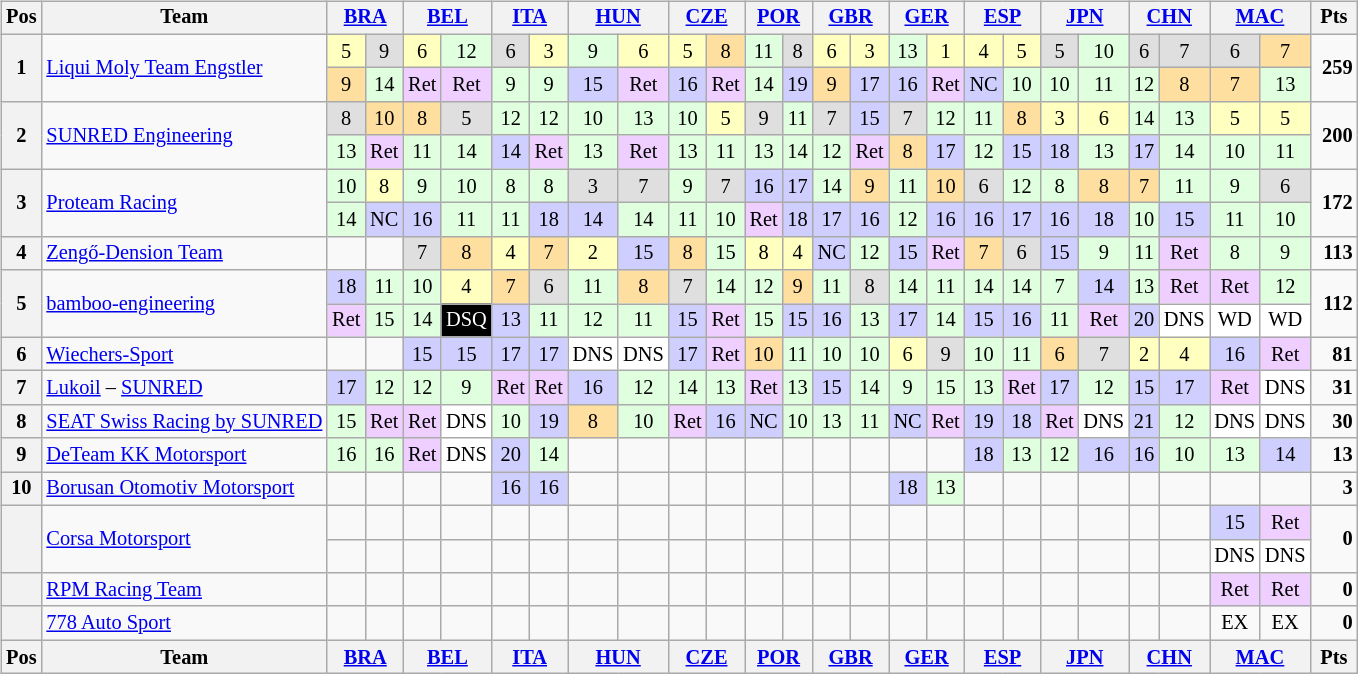<table>
<tr>
<td valign="top"><br><table align="left"| class="wikitable" style="font-size: 85%; text-align: center">
<tr valign="top">
<th valign=middle>Pos</th>
<th valign=middle>Team</th>
<th colspan=2><a href='#'>BRA</a><br></th>
<th colspan=2><a href='#'>BEL</a><br></th>
<th colspan=2><a href='#'>ITA</a><br></th>
<th colspan=2><a href='#'>HUN</a><br></th>
<th colspan=2><a href='#'>CZE</a><br></th>
<th colspan=2><a href='#'>POR</a><br></th>
<th colspan=2><a href='#'>GBR</a><br></th>
<th colspan=2><a href='#'>GER</a><br></th>
<th colspan=2><a href='#'>ESP</a><br></th>
<th colspan=2><a href='#'>JPN</a><br></th>
<th colspan=2><a href='#'>CHN</a><br></th>
<th colspan=2><a href='#'>MAC</a><br></th>
<th valign=middle> Pts </th>
</tr>
<tr>
<th rowspan=2>1</th>
<td align="left" rowspan=2> <a href='#'>Liqui Moly Team Engstler</a></td>
<td style="background:#ffffbf;">5</td>
<td style="background:#dfdfdf;">9</td>
<td style="background:#ffffbf;">6</td>
<td style="background:#dfffdf;">12</td>
<td style="background:#dfdfdf;">6</td>
<td style="background:#ffffbf;">3</td>
<td style="background:#dfffdf;">9</td>
<td style="background:#ffffbf;">6</td>
<td style="background:#ffffbf;">5</td>
<td style="background:#ffdf9f;">8</td>
<td style="background:#dfffdf;">11</td>
<td style="background:#dfdfdf;">8</td>
<td style="background:#ffffbf;">6</td>
<td style="background:#ffffbf;">3</td>
<td style="background:#dfffdf;">13</td>
<td style="background:#ffffbf;">1</td>
<td style="background:#ffffbf;">4</td>
<td style="background:#ffffbf;">5</td>
<td style="background:#dfdfdf;">5</td>
<td style="background:#dfffdf;">10</td>
<td style="background:#dfdfdf;">6</td>
<td style="background:#dfdfdf;">7</td>
<td style="background:#dfdfdf;">6</td>
<td style="background:#ffdf9f;">7</td>
<td align="right" rowspan=2><strong>259</strong></td>
</tr>
<tr>
<td style="background:#ffdf9f;">9</td>
<td style="background:#dfffdf;">14</td>
<td style="background:#efcfff;">Ret</td>
<td style="background:#efcfff;">Ret</td>
<td style="background:#dfffdf;">9</td>
<td style="background:#dfffdf;">9</td>
<td style="background:#cfcfff;">15</td>
<td style="background:#efcfff;">Ret</td>
<td style="background:#cfcfff;">16</td>
<td style="background:#efcfff;">Ret</td>
<td style="background:#dfffdf;">14</td>
<td style="background:#cfcfff;">19</td>
<td style="background:#ffdf9f;">9</td>
<td style="background:#cfcfff;">17</td>
<td style="background:#cfcfff;">16</td>
<td style="background:#efcfff;">Ret</td>
<td style="background:#cfcfff;">NC</td>
<td style="background:#dfffdf;">10</td>
<td style="background:#dfffdf;">10</td>
<td style="background:#dfffdf;">11</td>
<td style="background:#dfffdf;">12</td>
<td style="background:#ffdf9f;">8</td>
<td style="background:#ffdf9f;">7</td>
<td style="background:#dfffdf;">13</td>
</tr>
<tr>
<th rowspan=2>2</th>
<td align="left" rowspan=2> <a href='#'>SUNRED Engineering</a></td>
<td style="background:#dfdfdf;">8</td>
<td style="background:#ffdf9f;">10</td>
<td style="background:#ffdf9f;">8</td>
<td style="background:#dfdfdf;">5</td>
<td style="background:#dfffdf;">12</td>
<td style="background:#dfffdf;">12</td>
<td style="background:#dfffdf;">10</td>
<td style="background:#dfffdf;">13</td>
<td style="background:#dfffdf;">10</td>
<td style="background:#ffffbf;">5</td>
<td style="background:#dfdfdf;">9</td>
<td style="background:#dfffdf;">11</td>
<td style="background:#dfdfdf;">7</td>
<td style="background:#cfcfff;">15</td>
<td style="background:#dfdfdf;">7</td>
<td style="background:#dfffdf;">12</td>
<td style="background:#dfffdf;">11</td>
<td style="background:#ffdf9f;">8</td>
<td style="background:#ffffbf;">3</td>
<td style="background:#ffffbf;">6</td>
<td style="background:#dfffdf;">14</td>
<td style="background:#dfffdf;">13</td>
<td style="background:#ffffbf;">5</td>
<td style="background:#ffffbf;">5</td>
<td align="right" rowspan=2><strong>200</strong></td>
</tr>
<tr>
<td style="background:#dfffdf;">13</td>
<td style="background:#efcfff;">Ret</td>
<td style="background:#dfffdf;">11</td>
<td style="background:#dfffdf;">14</td>
<td style="background:#cfcfff;">14</td>
<td style="background:#efcfff;">Ret</td>
<td style="background:#dfffdf;">13</td>
<td style="background:#efcfff;">Ret</td>
<td style="background:#dfffdf;">13</td>
<td style="background:#dfffdf;">11</td>
<td style="background:#dfffdf;">13</td>
<td style="background:#dfffdf;">14</td>
<td style="background:#dfffdf;">12</td>
<td style="background:#efcfff;">Ret</td>
<td style="background:#ffdf9f;">8</td>
<td style="background:#cfcfff;">17</td>
<td style="background:#dfffdf;">12</td>
<td style="background:#cfcfff;">15</td>
<td style="background:#cfcfff;">18</td>
<td style="background:#dfffdf;">13</td>
<td style="background:#cfcfff;">17</td>
<td style="background:#dfffdf;">14</td>
<td style="background:#dfffdf;">10</td>
<td style="background:#dfffdf;">11</td>
</tr>
<tr>
<th rowspan=2>3</th>
<td align="left" rowspan=2> <a href='#'>Proteam Racing</a></td>
<td style="background:#dfffdf;">10</td>
<td style="background:#ffffbf;">8</td>
<td style="background:#dfffdf;">9</td>
<td style="background:#dfffdf;">10</td>
<td style="background:#dfffdf;">8</td>
<td style="background:#dfffdf;">8</td>
<td style="background:#dfdfdf;">3</td>
<td style="background:#dfdfdf;">7</td>
<td style="background:#dfffdf;">9</td>
<td style="background:#dfdfdf;">7</td>
<td style="background:#cfcfff;">16</td>
<td style="background:#cfcfff;">17</td>
<td style="background:#dfffdf;">14</td>
<td style="background:#ffdf9f;">9</td>
<td style="background:#dfffdf;">11</td>
<td style="background:#ffdf9f;">10</td>
<td style="background:#dfdfdf;">6</td>
<td style="background:#dfffdf;">12</td>
<td style="background:#dfffdf;">8</td>
<td style="background:#ffdf9f;">8</td>
<td style="background:#ffdf9f;">7</td>
<td style="background:#dfffdf;">11</td>
<td style="background:#dfffdf;">9</td>
<td style="background:#dfdfdf;">6</td>
<td align="right" rowspan=2><strong>172</strong></td>
</tr>
<tr>
<td style="background:#dfffdf;">14</td>
<td style="background:#cfcfff;">NC</td>
<td style="background:#cfcfff;">16</td>
<td style="background:#dfffdf;">11</td>
<td style="background:#dfffdf;">11</td>
<td style="background:#cfcfff;">18</td>
<td style="background:#cfcfff;">14</td>
<td style="background:#dfffdf;">14</td>
<td style="background:#dfffdf;">11</td>
<td style="background:#dfffdf;">10</td>
<td style="background:#efcfff;">Ret</td>
<td style="background:#cfcfff;">18</td>
<td style="background:#cfcfff;">17</td>
<td style="background:#cfcfff;">16</td>
<td style="background:#dfffdf;">12</td>
<td style="background:#cfcfff;">16</td>
<td style="background:#cfcfff;">16</td>
<td style="background:#cfcfff;">17</td>
<td style="background:#cfcfff;">16</td>
<td style="background:#cfcfff;">18</td>
<td style="background:#dfffdf;">10</td>
<td style="background:#cfcfff;">15</td>
<td style="background:#dfffdf;">11</td>
<td style="background:#dfffdf;">10</td>
</tr>
<tr>
<th>4</th>
<td align="left"> <a href='#'>Zengő-Dension Team</a></td>
<td></td>
<td></td>
<td style="background:#dfdfdf;">7</td>
<td style="background:#ffdf9f;">8</td>
<td style="background:#ffffbf;">4</td>
<td style="background:#ffdf9f;">7</td>
<td style="background:#ffffbf;">2</td>
<td style="background:#cfcfff;">15</td>
<td style="background:#ffdf9f;">8</td>
<td style="background:#dfffdf;">15</td>
<td style="background:#ffffbf;">8</td>
<td style="background:#ffffbf;">4</td>
<td style="background:#cfcfff;">NC</td>
<td style="background:#dfffdf;">12</td>
<td style="background:#cfcfff;">15</td>
<td style="background:#efcfff;">Ret</td>
<td style="background:#ffdf9f;">7</td>
<td style="background:#dfdfdf;">6</td>
<td style="background:#cfcfff;">15</td>
<td style="background:#dfffdf;">9</td>
<td style="background:#dfffdf;">11</td>
<td style="background:#efcfff;">Ret</td>
<td style="background:#dfffdf;">8</td>
<td style="background:#dfffdf;">9</td>
<td align="right"><strong>113</strong></td>
</tr>
<tr>
<th rowspan=2>5</th>
<td align="left" rowspan=2> <a href='#'>bamboo-engineering</a></td>
<td style="background:#cfcfff;">18</td>
<td style="background:#dfffdf;">11</td>
<td style="background:#dfffdf;">10</td>
<td style="background:#ffffbf;">4</td>
<td style="background:#ffdf9f;">7</td>
<td style="background:#dfdfdf;">6</td>
<td style="background:#dfffdf;">11</td>
<td style="background:#ffdf9f;">8</td>
<td style="background:#dfdfdf;">7</td>
<td style="background:#dfffdf;">14</td>
<td style="background:#dfffdf;">12</td>
<td style="background:#ffdf9f;">9</td>
<td style="background:#dfffdf;">11</td>
<td style="background:#dfdfdf;">8</td>
<td style="background:#dfffdf;">14</td>
<td style="background:#dfffdf;">11</td>
<td style="background:#dfffdf;">14</td>
<td style="background:#dfffdf;">14</td>
<td style="background:#dfffdf;">7</td>
<td style="background:#cfcfff;">14</td>
<td style="background:#dfffdf;">13</td>
<td style="background:#efcfff;">Ret</td>
<td style="background:#efcfff;">Ret</td>
<td style="background:#dfffdf;">12</td>
<td align="right" rowspan=2><strong>112</strong></td>
</tr>
<tr>
<td style="background:#efcfff;">Ret</td>
<td style="background:#dfffdf;">15</td>
<td style="background:#dfffdf;">14</td>
<td style="background:black; color:white;">DSQ</td>
<td style="background:#cfcfff;">13</td>
<td style="background:#dfffdf;">11</td>
<td style="background:#dfffdf;">12</td>
<td style="background:#dfffdf;">11</td>
<td style="background:#cfcfff;">15</td>
<td style="background:#efcfff;">Ret</td>
<td style="background:#dfffdf;">15</td>
<td style="background:#cfcfff;">15</td>
<td style="background:#cfcfff;">16</td>
<td style="background:#dfffdf;">13</td>
<td style="background:#cfcfff;">17</td>
<td style="background:#dfffdf;">14</td>
<td style="background:#cfcfff;">15</td>
<td style="background:#cfcfff;">16</td>
<td style="background:#dfffdf;">11</td>
<td style="background:#efcfff;">Ret</td>
<td style="background:#cfcfff;">20</td>
<td style="background:#ffffff;">DNS</td>
<td style="background:#ffffff;">WD</td>
<td style="background:#ffffff;">WD</td>
</tr>
<tr>
<th>6</th>
<td align="left"> <a href='#'>Wiechers-Sport</a></td>
<td></td>
<td></td>
<td style="background:#cfcfff;">15</td>
<td style="background:#cfcfff;">15</td>
<td style="background:#cfcfff;">17</td>
<td style="background:#cfcfff;">17</td>
<td style="background:#ffffff;">DNS</td>
<td style="background:#ffffff;">DNS</td>
<td style="background:#cfcfff;">17</td>
<td style="background:#efcfff;">Ret</td>
<td style="background:#ffdf9f;">10</td>
<td style="background:#dfffdf;">11</td>
<td style="background:#dfffdf;">10</td>
<td style="background:#dfffdf;">10</td>
<td style="background:#ffffbf;">6</td>
<td style="background:#dfdfdf;">9</td>
<td style="background:#dfffdf;">10</td>
<td style="background:#dfffdf;">11</td>
<td style="background:#ffdf9f;">6</td>
<td style="background:#dfdfdf;">7</td>
<td style="background:#ffffbf;">2</td>
<td style="background:#ffffbf;">4</td>
<td style="background:#cfcfff;">16</td>
<td style="background:#efcfff;">Ret</td>
<td align="right"><strong>81</strong></td>
</tr>
<tr>
<th>7</th>
<td align="left"> <a href='#'>Lukoil</a> – <a href='#'>SUNRED</a></td>
<td style="background:#cfcfff;">17</td>
<td style="background:#dfffdf;">12</td>
<td style="background:#dfffdf;">12</td>
<td style="background:#dfffdf;">9</td>
<td style="background:#efcfff;">Ret</td>
<td style="background:#efcfff;">Ret</td>
<td style="background:#cfcfff;">16</td>
<td style="background:#dfffdf;">12</td>
<td style="background:#dfffdf;">14</td>
<td style="background:#dfffdf;">13</td>
<td style="background:#efcfff;">Ret</td>
<td style="background:#dfffdf;">13</td>
<td style="background:#cfcfff;">15</td>
<td style="background:#dfffdf;">14</td>
<td style="background:#dfffdf;">9</td>
<td style="background:#dfffdf;">15</td>
<td style="background:#dfffdf;">13</td>
<td style="background:#efcfff;">Ret</td>
<td style="background:#cfcfff;">17</td>
<td style="background:#dfffdf;">12</td>
<td style="background:#cfcfff;">15</td>
<td style="background:#cfcfff;">17</td>
<td style="background:#efcfff;">Ret</td>
<td style="background:#ffffff;">DNS</td>
<td align="right"><strong>31</strong></td>
</tr>
<tr>
<th>8</th>
<td align="left" nowrap> <a href='#'>SEAT Swiss Racing by SUNRED</a></td>
<td style="background:#dfffdf;">15</td>
<td style="background:#efcfff;">Ret</td>
<td style="background:#efcfff;">Ret</td>
<td style="background:#ffffff;">DNS</td>
<td style="background:#dfffdf;">10</td>
<td style="background:#cfcfff;">19</td>
<td style="background:#ffdf9f;">8</td>
<td style="background:#dfffdf;">10</td>
<td style="background:#efcfff;">Ret</td>
<td style="background:#cfcfff;">16</td>
<td style="background:#cfcfff;">NC</td>
<td style="background:#dfffdf;">10</td>
<td style="background:#dfffdf;">13</td>
<td style="background:#dfffdf;">11</td>
<td style="background:#cfcfff;">NC</td>
<td style="background:#efcfff;">Ret</td>
<td style="background:#cfcfff;">19</td>
<td style="background:#cfcfff;">18</td>
<td style="background:#efcfff;">Ret</td>
<td style="background:#ffffff;">DNS</td>
<td style="background:#cfcfff;">21</td>
<td style="background:#dfffdf;">12</td>
<td style="background:#ffffff;">DNS</td>
<td style="background:#ffffff;">DNS</td>
<td align="right"><strong>30</strong></td>
</tr>
<tr>
<th>9</th>
<td align="left"> <a href='#'>DeTeam KK Motorsport</a></td>
<td style="background:#dfffdf;">16</td>
<td style="background:#dfffdf;">16</td>
<td style="background:#efcfff;">Ret</td>
<td style="background:#ffffff;">DNS</td>
<td style="background:#cfcfff;">20</td>
<td style="background:#dfffdf;">14</td>
<td></td>
<td></td>
<td></td>
<td></td>
<td></td>
<td></td>
<td></td>
<td></td>
<td></td>
<td></td>
<td style="background:#cfcfff;">18</td>
<td style="background:#dfffdf;">13</td>
<td style="background:#dfffdf;">12</td>
<td style="background:#cfcfff;">16</td>
<td style="background:#cfcfff;">16</td>
<td style="background:#dfffdf;">10</td>
<td style="background:#dfffdf;">13</td>
<td style="background:#cfcfff;">14</td>
<td align="right"><strong>13</strong></td>
</tr>
<tr>
<th>10</th>
<td align="left"> <a href='#'>Borusan Otomotiv Motorsport</a></td>
<td></td>
<td></td>
<td></td>
<td></td>
<td style="background:#cfcfff;">16</td>
<td style="background:#cfcfff;">16</td>
<td></td>
<td></td>
<td></td>
<td></td>
<td></td>
<td></td>
<td></td>
<td></td>
<td style="background:#cfcfff;">18</td>
<td style="background:#dfffdf;">13</td>
<td></td>
<td></td>
<td></td>
<td></td>
<td></td>
<td></td>
<td></td>
<td></td>
<td align="right"><strong>3</strong></td>
</tr>
<tr>
<th rowspan=2></th>
<td align="left" rowspan=2> <a href='#'>Corsa Motorsport</a></td>
<td></td>
<td></td>
<td></td>
<td></td>
<td></td>
<td></td>
<td></td>
<td></td>
<td></td>
<td></td>
<td></td>
<td></td>
<td></td>
<td></td>
<td></td>
<td></td>
<td></td>
<td></td>
<td></td>
<td></td>
<td></td>
<td></td>
<td style="background:#cfcfff;">15</td>
<td style="background:#efcfff;">Ret</td>
<td align="right" rowspan=2><strong>0</strong></td>
</tr>
<tr>
<td></td>
<td></td>
<td></td>
<td></td>
<td></td>
<td></td>
<td></td>
<td></td>
<td></td>
<td></td>
<td></td>
<td></td>
<td></td>
<td></td>
<td></td>
<td></td>
<td></td>
<td></td>
<td></td>
<td></td>
<td></td>
<td></td>
<td style="background:#ffffff;">DNS</td>
<td style="background:#ffffff;">DNS</td>
</tr>
<tr>
<th></th>
<td align="left"> <a href='#'>RPM Racing Team</a></td>
<td></td>
<td></td>
<td></td>
<td></td>
<td></td>
<td></td>
<td></td>
<td></td>
<td></td>
<td></td>
<td></td>
<td></td>
<td></td>
<td></td>
<td></td>
<td></td>
<td></td>
<td></td>
<td></td>
<td></td>
<td></td>
<td></td>
<td style="background:#efcfff;">Ret</td>
<td style="background:#efcfff;">Ret</td>
<td align="right"><strong>0</strong></td>
</tr>
<tr>
<th></th>
<td align="left"> <a href='#'>778 Auto Sport</a></td>
<td></td>
<td></td>
<td></td>
<td></td>
<td></td>
<td></td>
<td></td>
<td></td>
<td></td>
<td></td>
<td></td>
<td></td>
<td></td>
<td></td>
<td></td>
<td></td>
<td></td>
<td></td>
<td></td>
<td></td>
<td></td>
<td></td>
<td>EX</td>
<td>EX</td>
<td align="right"><strong>0</strong></td>
</tr>
<tr valign="top">
<th valign=middle>Pos</th>
<th valign=middle>Team</th>
<th colspan=2><a href='#'>BRA</a><br></th>
<th colspan=2><a href='#'>BEL</a><br></th>
<th colspan=2><a href='#'>ITA</a><br></th>
<th colspan=2><a href='#'>HUN</a><br></th>
<th colspan=2><a href='#'>CZE</a><br></th>
<th colspan=2><a href='#'>POR</a><br></th>
<th colspan=2><a href='#'>GBR</a><br></th>
<th colspan=2><a href='#'>GER</a><br></th>
<th colspan=2><a href='#'>ESP</a><br></th>
<th colspan=2><a href='#'>JPN</a><br></th>
<th colspan=2><a href='#'>CHN</a><br></th>
<th colspan=2><a href='#'>MAC</a><br></th>
<th valign=middle> Pts </th>
</tr>
</table>
</td>
<td valign="top"><br></td>
</tr>
</table>
